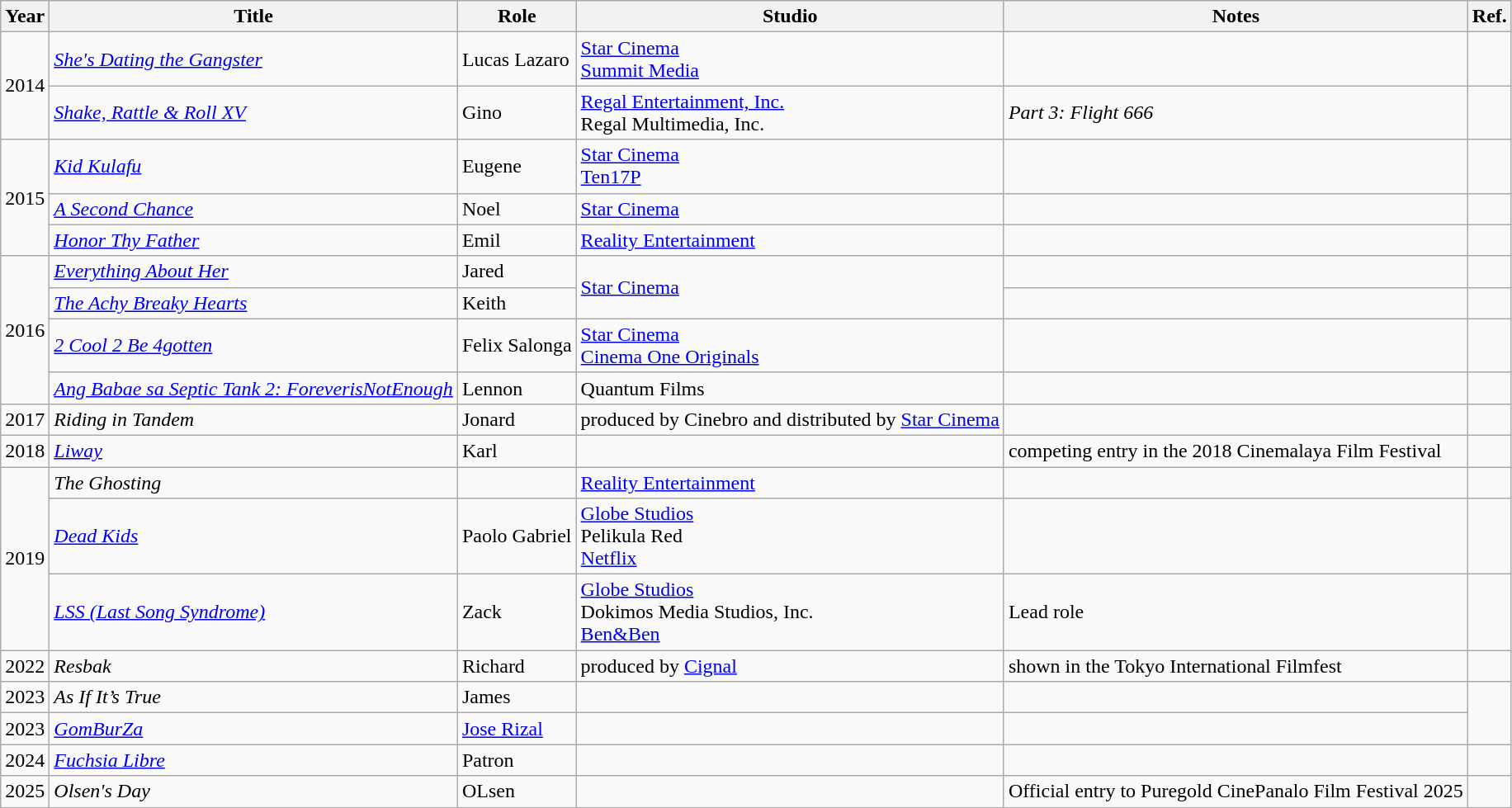<table class="wikitable">
<tr>
<th>Year</th>
<th>Title</th>
<th>Role</th>
<th>Studio</th>
<th>Notes</th>
<th>Ref.</th>
</tr>
<tr>
<td rowspan="2">2014</td>
<td><em><a href='#'>She's Dating the Gangster</a></em></td>
<td>Lucas Lazaro</td>
<td><a href='#'>Star Cinema</a><br><a href='#'>Summit Media</a></td>
<td></td>
<td></td>
</tr>
<tr>
<td><em><a href='#'>Shake, Rattle & Roll XV</a></em></td>
<td>Gino</td>
<td><a href='#'>Regal Entertainment, Inc.</a><br>Regal Multimedia, Inc.</td>
<td><em>Part 3: Flight 666</em></td>
<td></td>
</tr>
<tr>
<td rowspan="3">2015</td>
<td><em><a href='#'>Kid Kulafu</a></em></td>
<td>Eugene</td>
<td><a href='#'>Star Cinema</a><br><a href='#'>Ten17P</a></td>
<td></td>
<td></td>
</tr>
<tr>
<td><em><a href='#'>A Second Chance</a></em></td>
<td>Noel</td>
<td><a href='#'>Star Cinema</a></td>
<td></td>
<td></td>
</tr>
<tr>
<td><em><a href='#'>Honor Thy Father</a></em></td>
<td>Emil</td>
<td><a href='#'>Reality Entertainment</a></td>
<td></td>
<td></td>
</tr>
<tr>
<td rowspan="4">2016</td>
<td><em><a href='#'>Everything About Her</a></em></td>
<td>Jared</td>
<td rowspan=2><a href='#'>Star Cinema</a></td>
<td></td>
<td></td>
</tr>
<tr>
<td><em><a href='#'>The Achy Breaky Hearts</a></em></td>
<td>Keith</td>
<td></td>
<td></td>
</tr>
<tr>
<td><em><a href='#'>2 Cool 2 Be 4gotten</a></em></td>
<td>Felix Salonga</td>
<td><a href='#'>Star Cinema</a><br><a href='#'>Cinema One Originals</a></td>
<td></td>
<td></td>
</tr>
<tr>
<td><em><a href='#'>Ang Babae sa Septic Tank 2: ForeverisNotEnough</a></em></td>
<td>Lennon</td>
<td>Quantum Films</td>
<td></td>
<td></td>
</tr>
<tr>
<td>2017</td>
<td><em>Riding in Tandem</em></td>
<td>Jonard</td>
<td>produced by Cinebro and distributed by <a href='#'>Star Cinema</a></td>
<td></td>
<td></td>
</tr>
<tr>
<td>2018</td>
<td><em><a href='#'>Liway</a></em></td>
<td>Karl</td>
<td></td>
<td>competing entry in the 2018 Cinemalaya Film Festival</td>
<td></td>
</tr>
<tr>
<td rowspan="3">2019</td>
<td><em>The Ghosting</em></td>
<td></td>
<td><a href='#'>Reality Entertainment</a></td>
<td></td>
<td></td>
</tr>
<tr>
<td><em><a href='#'>Dead Kids</a></em></td>
<td>Paolo Gabriel</td>
<td><a href='#'>Globe Studios</a> <br>Pelikula Red <br><a href='#'>Netflix</a></td>
<td></td>
<td></td>
</tr>
<tr>
<td><em><a href='#'>LSS (Last Song Syndrome)</a></em></td>
<td>Zack</td>
<td><a href='#'>Globe Studios</a><br>Dokimos Media Studios, Inc.<br><a href='#'>Ben&Ben</a></td>
<td>Lead role</td>
<td></td>
</tr>
<tr>
<td>2022</td>
<td><em>Resbak</em></td>
<td>Richard</td>
<td>produced by <a href='#'>Cignal</a></td>
<td>shown in the Tokyo International Filmfest</td>
<td></td>
</tr>
<tr>
<td>2023</td>
<td><em>As If It’s True</em></td>
<td>James</td>
<td></td>
<td></td>
</tr>
<tr>
<td>2023</td>
<td><em><a href='#'>GomBurZa</a></em></td>
<td><a href='#'>Jose Rizal</a></td>
<td></td>
<td></td>
</tr>
<tr>
<td>2024</td>
<td><em><a href='#'>Fuchsia Libre</a></em></td>
<td>Patron</td>
<td></td>
<td></td>
<td></td>
</tr>
<tr>
<td>2025</td>
<td><em>Olsen's Day</em></td>
<td>OLsen</td>
<td></td>
<td>Official entry to Puregold CinePanalo Film Festival 2025</td>
<td></td>
</tr>
</table>
